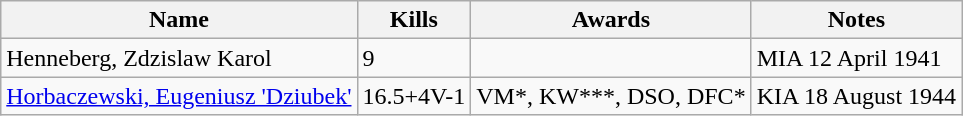<table class=wikitable>
<tr>
<th>Name</th>
<th>Kills</th>
<th>Awards</th>
<th>Notes</th>
</tr>
<tr>
<td>Henneberg, Zdzislaw Karol</td>
<td>9</td>
<td></td>
<td>MIA 12 April 1941</td>
</tr>
<tr>
<td><a href='#'>Horbaczewski, Eugeniusz 'Dziubek'</a></td>
<td>16.5+4V-1</td>
<td>VM*, KW***, DSO, DFC*</td>
<td>KIA 18 August 1944</td>
</tr>
</table>
